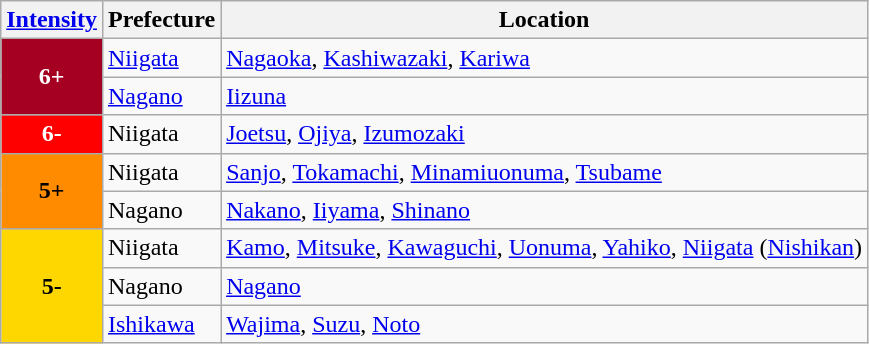<table class="wikitable">
<tr>
<th><a href='#'>Intensity</a></th>
<th>Prefecture</th>
<th>Location</th>
</tr>
<tr>
<th rowspan="2" style="background:#a50021; color:#fff">6+</th>
<td><a href='#'>Niigata</a></td>
<td><a href='#'>Nagaoka</a>, <a href='#'>Kashiwazaki</a>, <a href='#'>Kariwa</a></td>
</tr>
<tr>
<td><a href='#'>Nagano</a></td>
<td><a href='#'>Iizuna</a></td>
</tr>
<tr>
<th style="background:#FF0000; color:#fff">6-</th>
<td>Niigata</td>
<td><a href='#'>Joetsu</a>, <a href='#'>Ojiya</a>, <a href='#'>Izumozaki</a></td>
</tr>
<tr>
<th rowspan="2" style="background:#FF8C00">5+</th>
<td>Niigata</td>
<td><a href='#'>Sanjo</a>, <a href='#'>Tokamachi</a>, <a href='#'>Minamiuonuma</a>, <a href='#'>Tsubame</a></td>
</tr>
<tr>
<td>Nagano</td>
<td><a href='#'>Nakano</a>, <a href='#'>Iiyama</a>, <a href='#'>Shinano</a></td>
</tr>
<tr>
<th rowspan="3" style="background:#FFD700; color:#000000">5-</th>
<td>Niigata</td>
<td><a href='#'>Kamo</a>, <a href='#'>Mitsuke</a>, <a href='#'>Kawaguchi</a>, <a href='#'>Uonuma</a>, <a href='#'>Yahiko</a>, <a href='#'>Niigata</a> (<a href='#'>Nishikan</a>)</td>
</tr>
<tr>
<td>Nagano</td>
<td><a href='#'>Nagano</a></td>
</tr>
<tr>
<td><a href='#'>Ishikawa</a></td>
<td><a href='#'>Wajima</a>, <a href='#'>Suzu</a>, <a href='#'>Noto</a></td>
</tr>
</table>
